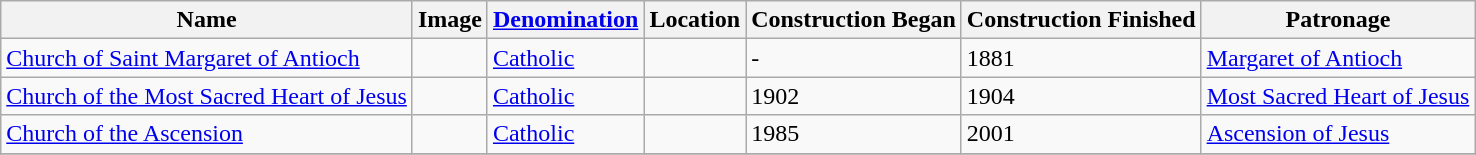<table class="wikitable sortable">
<tr>
<th>Name</th>
<th class="unsortable" =>Image</th>
<th><a href='#'>Denomination</a></th>
<th class="unsortable" =>Location</th>
<th>Construction Began</th>
<th>Construction Finished</th>
<th class="unsortable" =>Patronage</th>
</tr>
<tr>
<td><a href='#'>Church of Saint Margaret of Antioch</a></td>
<td></td>
<td><a href='#'>Catholic</a></td>
<td></td>
<td>-</td>
<td>1881</td>
<td><a href='#'>Margaret of Antioch</a></td>
</tr>
<tr>
<td><a href='#'>Church of the Most Sacred Heart of Jesus</a></td>
<td></td>
<td><a href='#'>Catholic</a></td>
<td></td>
<td>1902</td>
<td>1904</td>
<td><a href='#'>Most Sacred Heart of Jesus</a></td>
</tr>
<tr>
<td><a href='#'>Church of the Ascension</a></td>
<td></td>
<td><a href='#'>Catholic</a></td>
<td></td>
<td>1985</td>
<td>2001</td>
<td><a href='#'>Ascension of Jesus</a></td>
</tr>
<tr>
</tr>
</table>
